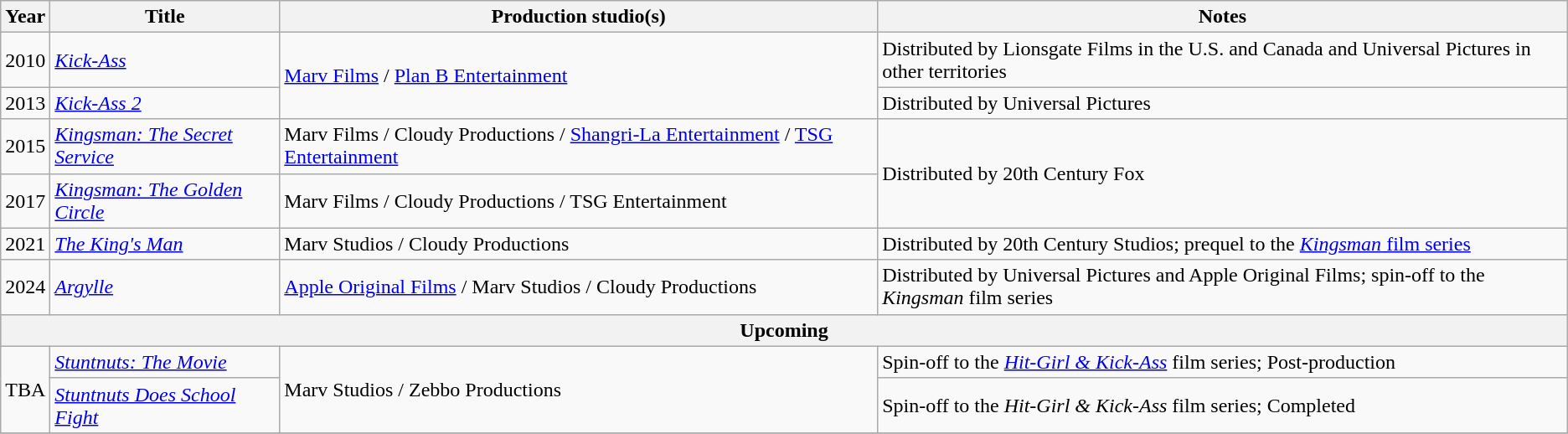<table class="wikitable">
<tr>
<th>Year</th>
<th>Title</th>
<th>Production studio(s)</th>
<th>Notes</th>
</tr>
<tr>
<td>2010</td>
<td><em><a href='#'>Kick-Ass</a></em></td>
<td rowspan="2"><a href='#'>Marv Films</a> / <a href='#'>Plan B Entertainment</a></td>
<td>Distributed by Lionsgate Films in the U.S. and Canada and Universal Pictures in other territories</td>
</tr>
<tr>
<td>2013</td>
<td><em><a href='#'>Kick-Ass 2</a></em></td>
<td>Distributed by Universal Pictures</td>
</tr>
<tr>
<td>2015</td>
<td><em><a href='#'>Kingsman: The Secret Service</a></em></td>
<td>Marv Films / Cloudy Productions / <a href='#'>Shangri-La Entertainment</a> / <a href='#'>TSG Entertainment</a></td>
<td rowspan="2">Distributed by 20th Century Fox</td>
</tr>
<tr>
<td>2017</td>
<td><em><a href='#'>Kingsman: The Golden Circle</a></em></td>
<td>Marv Films / Cloudy Productions / TSG Entertainment</td>
</tr>
<tr>
<td>2021</td>
<td><em><a href='#'>The King's Man</a></em></td>
<td>Marv Studios / Cloudy Productions</td>
<td>Distributed by 20th Century Studios; prequel to the <a href='#'><em>Kingsman</em> film series</a></td>
</tr>
<tr>
<td>2024</td>
<td><em><a href='#'>Argylle</a></em></td>
<td><a href='#'>Apple Original Films</a> / Marv Studios / Cloudy Productions</td>
<td>Distributed by Universal Pictures and Apple Original Films; spin-off to the <em>Kingsman</em> film series</td>
</tr>
<tr style="background:#b0c4de;">
<th colspan="4">Upcoming</th>
</tr>
<tr>
<td rowspan="2">TBA</td>
<td><em><a href='#'>Stuntnuts: The Movie</a></em></td>
<td rowspan="2">Marv Studios / Zebbo Productions</td>
<td>Spin-off to the <em><a href='#'>Hit-Girl & Kick-Ass</a></em> film series; Post-production</td>
</tr>
<tr>
<td><em><a href='#'>Stuntnuts Does School Fight</a></em></td>
<td>Spin-off to the <em>Hit-Girl & Kick-Ass</em> film series; Completed</td>
</tr>
<tr>
</tr>
</table>
